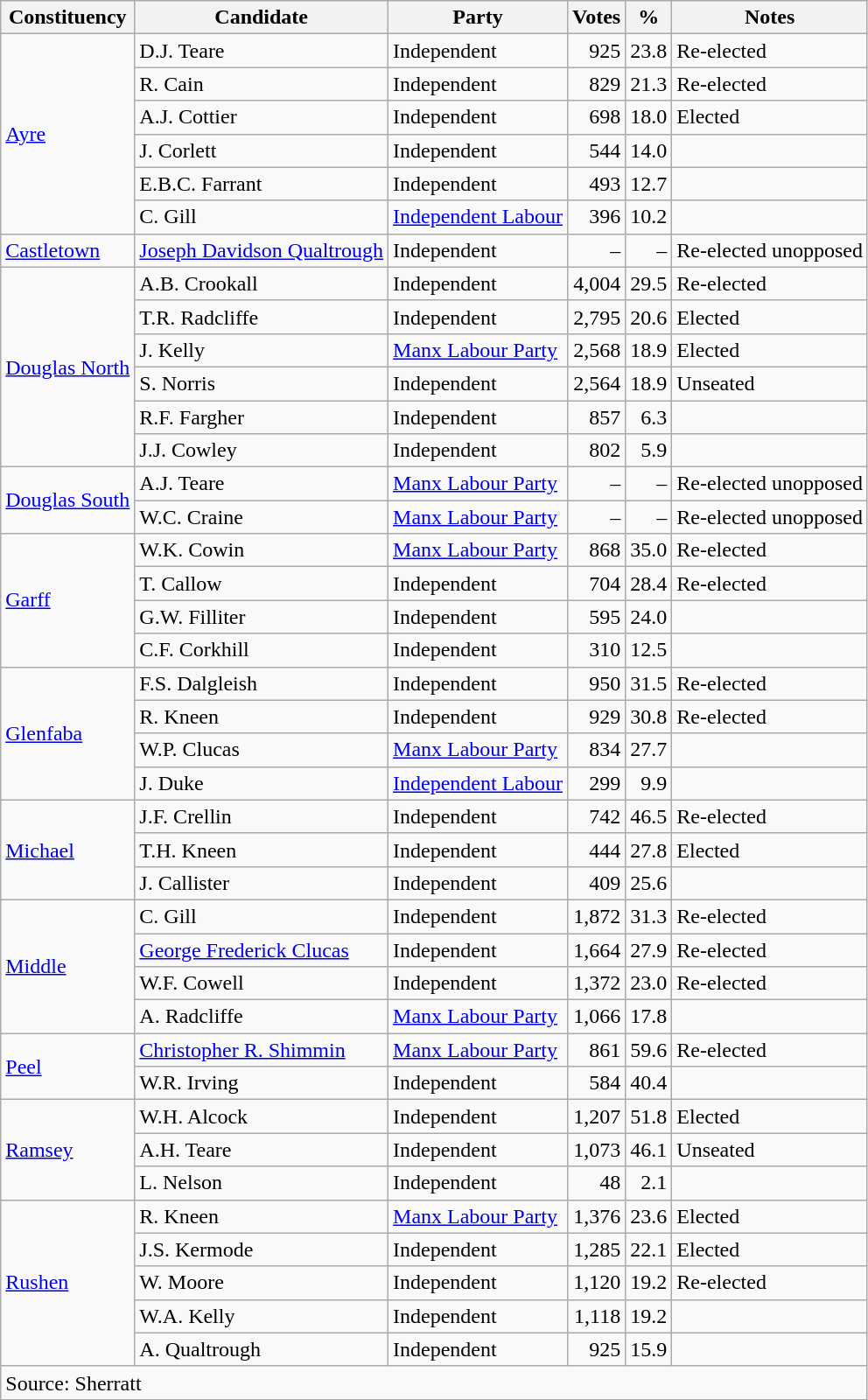<table class=wikitable>
<tr>
<th>Constituency</th>
<th>Candidate</th>
<th>Party</th>
<th>Votes</th>
<th>%</th>
<th>Notes</th>
</tr>
<tr>
<td rowspan=6><a href='#'>Ayre</a></td>
<td>D.J. Teare</td>
<td>Independent</td>
<td align=right>925</td>
<td align=right>23.8</td>
<td>Re-elected</td>
</tr>
<tr>
<td>R. Cain</td>
<td>Independent</td>
<td align=right>829</td>
<td align=right>21.3</td>
<td>Re-elected</td>
</tr>
<tr>
<td>A.J. Cottier</td>
<td>Independent</td>
<td align=right>698</td>
<td align=right>18.0</td>
<td>Elected</td>
</tr>
<tr>
<td>J. Corlett</td>
<td>Independent</td>
<td align=right>544</td>
<td align=right>14.0</td>
<td></td>
</tr>
<tr>
<td>E.B.C. Farrant</td>
<td>Independent</td>
<td align=right>493</td>
<td align=right>12.7</td>
<td></td>
</tr>
<tr>
<td>C. Gill</td>
<td><a href='#'>Independent Labour</a></td>
<td align=right>396</td>
<td align=right>10.2</td>
<td></td>
</tr>
<tr>
<td><a href='#'>Castletown</a></td>
<td><a href='#'>Joseph Davidson Qualtrough</a></td>
<td>Independent</td>
<td align=right>–</td>
<td align=right>–</td>
<td>Re-elected unopposed</td>
</tr>
<tr>
<td rowspan=6><a href='#'>Douglas North</a></td>
<td>A.B. Crookall</td>
<td>Independent</td>
<td align=right>4,004</td>
<td align=right>29.5</td>
<td>Re-elected</td>
</tr>
<tr>
<td>T.R. Radcliffe</td>
<td>Independent</td>
<td align=right>2,795</td>
<td align=right>20.6</td>
<td>Elected</td>
</tr>
<tr>
<td>J. Kelly</td>
<td><a href='#'>Manx Labour Party</a></td>
<td align=right>2,568</td>
<td align=right>18.9</td>
<td>Elected</td>
</tr>
<tr>
<td>S. Norris</td>
<td>Independent</td>
<td align=right>2,564</td>
<td align=right>18.9</td>
<td>Unseated</td>
</tr>
<tr>
<td>R.F. Fargher</td>
<td>Independent</td>
<td align=right>857</td>
<td align=right>6.3</td>
<td></td>
</tr>
<tr>
<td>J.J. Cowley</td>
<td>Independent</td>
<td align=right>802</td>
<td align=right>5.9</td>
<td></td>
</tr>
<tr>
<td rowspan=2><a href='#'>Douglas South</a></td>
<td>A.J. Teare</td>
<td><a href='#'>Manx Labour Party</a></td>
<td align=right>–</td>
<td align=right>–</td>
<td>Re-elected unopposed</td>
</tr>
<tr>
<td>W.C. Craine</td>
<td><a href='#'>Manx Labour Party</a></td>
<td align=right>–</td>
<td align=right>–</td>
<td>Re-elected unopposed</td>
</tr>
<tr>
<td rowspan=4><a href='#'>Garff</a></td>
<td>W.K. Cowin</td>
<td><a href='#'>Manx Labour Party</a></td>
<td align=right>868</td>
<td align=right>35.0</td>
<td>Re-elected</td>
</tr>
<tr>
<td>T. Callow</td>
<td>Independent</td>
<td align=right>704</td>
<td align=right>28.4</td>
<td>Re-elected</td>
</tr>
<tr>
<td>G.W. Filliter</td>
<td>Independent</td>
<td align=right>595</td>
<td align=right>24.0</td>
<td></td>
</tr>
<tr>
<td>C.F. Corkhill</td>
<td>Independent</td>
<td align=right>310</td>
<td align=right>12.5</td>
<td></td>
</tr>
<tr>
<td rowspan=4><a href='#'>Glenfaba</a></td>
<td>F.S. Dalgleish</td>
<td>Independent</td>
<td align=right>950</td>
<td align=right>31.5</td>
<td>Re-elected</td>
</tr>
<tr>
<td>R. Kneen</td>
<td>Independent</td>
<td align=right>929</td>
<td align=right>30.8</td>
<td>Re-elected</td>
</tr>
<tr>
<td>W.P. Clucas</td>
<td><a href='#'>Manx Labour Party</a></td>
<td align=right>834</td>
<td align=right>27.7</td>
<td></td>
</tr>
<tr>
<td>J. Duke</td>
<td><a href='#'>Independent Labour</a></td>
<td align=right>299</td>
<td align=right>9.9</td>
<td></td>
</tr>
<tr>
<td rowspan=3><a href='#'>Michael</a></td>
<td>J.F. Crellin</td>
<td>Independent</td>
<td align=right>742</td>
<td align=right>46.5</td>
<td>Re-elected</td>
</tr>
<tr>
<td>T.H. Kneen</td>
<td>Independent</td>
<td align=right>444</td>
<td align=right>27.8</td>
<td>Elected</td>
</tr>
<tr>
<td>J. Callister</td>
<td>Independent</td>
<td align=right>409</td>
<td align=right>25.6</td>
<td></td>
</tr>
<tr>
<td rowspan=4><a href='#'>Middle</a></td>
<td>C. Gill</td>
<td>Independent</td>
<td align=right>1,872</td>
<td align=right>31.3</td>
<td>Re-elected</td>
</tr>
<tr>
<td><a href='#'>George Frederick Clucas</a></td>
<td>Independent</td>
<td align=right>1,664</td>
<td align=right>27.9</td>
<td>Re-elected</td>
</tr>
<tr>
<td>W.F. Cowell</td>
<td>Independent</td>
<td align=right>1,372</td>
<td align=right>23.0</td>
<td>Re-elected</td>
</tr>
<tr>
<td>A. Radcliffe</td>
<td><a href='#'>Manx Labour Party</a></td>
<td align=right>1,066</td>
<td align=right>17.8</td>
<td></td>
</tr>
<tr>
<td rowspan=2><a href='#'>Peel</a></td>
<td><a href='#'>Christopher R. Shimmin</a></td>
<td><a href='#'>Manx Labour Party</a></td>
<td align=right>861</td>
<td align=right>59.6</td>
<td>Re-elected</td>
</tr>
<tr>
<td>W.R. Irving</td>
<td>Independent</td>
<td align=right>584</td>
<td align=right>40.4</td>
<td></td>
</tr>
<tr>
<td rowspan=3><a href='#'>Ramsey</a></td>
<td>W.H. Alcock</td>
<td>Independent</td>
<td align=right>1,207</td>
<td align=right>51.8</td>
<td>Elected</td>
</tr>
<tr>
<td>A.H. Teare</td>
<td>Independent</td>
<td align=right>1,073</td>
<td align=right>46.1</td>
<td>Unseated</td>
</tr>
<tr>
<td>L. Nelson</td>
<td>Independent</td>
<td align=right>48</td>
<td align=right>2.1</td>
<td></td>
</tr>
<tr>
<td rowspan=5><a href='#'>Rushen</a></td>
<td>R. Kneen</td>
<td><a href='#'>Manx Labour Party</a></td>
<td align=right>1,376</td>
<td align=right>23.6</td>
<td>Elected</td>
</tr>
<tr>
<td>J.S. Kermode</td>
<td>Independent</td>
<td align=right>1,285</td>
<td align=right>22.1</td>
<td>Elected</td>
</tr>
<tr>
<td>W. Moore</td>
<td>Independent</td>
<td align=right>1,120</td>
<td align=right>19.2</td>
<td>Re-elected</td>
</tr>
<tr>
<td>W.A. Kelly</td>
<td>Independent</td>
<td align=right>1,118</td>
<td align=right>19.2</td>
<td></td>
</tr>
<tr>
<td>A. Qualtrough</td>
<td>Independent</td>
<td align=right>925</td>
<td align=right>15.9</td>
<td></td>
</tr>
<tr>
<td colspan=6>Source: Sherratt</td>
</tr>
</table>
